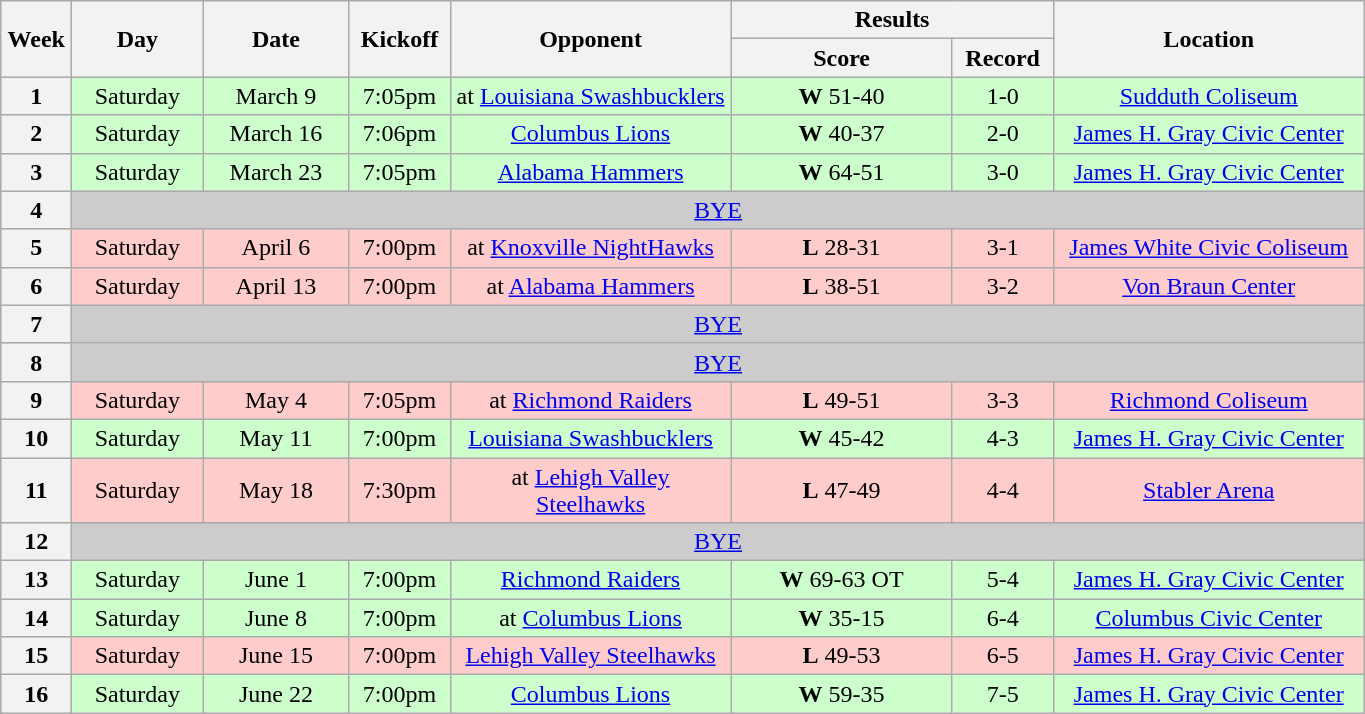<table class="wikitable">
<tr>
<th rowspan="2" width="40">Week</th>
<th rowspan="2" width="80">Day</th>
<th rowspan="2" width="90">Date</th>
<th rowspan="2" width="60">Kickoff</th>
<th rowspan="2" width="180">Opponent</th>
<th colspan="2" width="200">Results</th>
<th rowspan="2" width="200">Location</th>
</tr>
<tr>
<th width="140">Score</th>
<th width="60">Record</th>
</tr>
<tr align="center" bgcolor="#CCFFCC">
<th>1</th>
<td>Saturday</td>
<td>March 9</td>
<td>7:05pm</td>
<td>at <a href='#'>Louisiana Swashbucklers</a></td>
<td><strong>W</strong> 51-40</td>
<td>1-0</td>
<td><a href='#'>Sudduth Coliseum</a></td>
</tr>
<tr align="center" bgcolor="#CCFFCC">
<th>2</th>
<td>Saturday</td>
<td>March 16</td>
<td>7:06pm</td>
<td><a href='#'>Columbus Lions</a></td>
<td><strong>W</strong> 40-37</td>
<td>2-0</td>
<td><a href='#'>James H. Gray Civic Center</a></td>
</tr>
<tr align="center" bgcolor="#CCFFCC">
<th>3</th>
<td>Saturday</td>
<td>March 23</td>
<td>7:05pm</td>
<td><a href='#'>Alabama Hammers</a></td>
<td><strong>W</strong> 64-51</td>
<td>3-0</td>
<td><a href='#'>James H. Gray Civic Center</a></td>
</tr>
<tr align="center" bgcolor="#CCCCCC">
<th>4</th>
<td colSpan=7><a href='#'>BYE</a></td>
</tr>
<tr align="center" bgcolor="#FFCCCC">
<th>5</th>
<td>Saturday</td>
<td>April 6</td>
<td>7:00pm</td>
<td>at <a href='#'>Knoxville NightHawks</a></td>
<td><strong>L</strong> 28-31</td>
<td>3-1</td>
<td><a href='#'>James White Civic Coliseum</a></td>
</tr>
<tr align="center" bgcolor="#FFCCCC">
<th>6</th>
<td>Saturday</td>
<td>April 13</td>
<td>7:00pm</td>
<td>at <a href='#'>Alabama Hammers</a></td>
<td><strong>L</strong> 38-51</td>
<td>3-2</td>
<td><a href='#'>Von Braun Center</a></td>
</tr>
<tr align="center" bgcolor="#CCCCCC">
<th>7</th>
<td colSpan=7><a href='#'>BYE</a></td>
</tr>
<tr align="center" bgcolor="#CCCCCC">
<th>8</th>
<td colSpan=7><a href='#'>BYE</a></td>
</tr>
<tr align="center" bgcolor="#FFCCCC">
<th>9</th>
<td>Saturday</td>
<td>May 4</td>
<td>7:05pm</td>
<td>at <a href='#'>Richmond Raiders</a></td>
<td><strong>L</strong> 49-51</td>
<td>3-3</td>
<td><a href='#'>Richmond Coliseum</a></td>
</tr>
<tr align="center" bgcolor="#CCFFCC">
<th>10</th>
<td>Saturday</td>
<td>May 11</td>
<td>7:00pm</td>
<td><a href='#'>Louisiana Swashbucklers</a></td>
<td><strong>W</strong> 45-42</td>
<td>4-3</td>
<td><a href='#'>James H. Gray Civic Center</a></td>
</tr>
<tr align="center" bgcolor="#FFCCCC">
<th>11</th>
<td>Saturday</td>
<td>May 18</td>
<td>7:30pm</td>
<td>at <a href='#'>Lehigh Valley Steelhawks</a></td>
<td><strong>L</strong> 47-49</td>
<td>4-4</td>
<td><a href='#'>Stabler Arena</a></td>
</tr>
<tr align="center" bgcolor="#CCCCCC">
<th>12</th>
<td colSpan=7><a href='#'>BYE</a></td>
</tr>
<tr align="center" bgcolor="#CCFFCC">
<th>13</th>
<td>Saturday</td>
<td>June 1</td>
<td>7:00pm</td>
<td><a href='#'>Richmond Raiders</a></td>
<td><strong>W</strong> 69-63 OT</td>
<td>5-4</td>
<td><a href='#'>James H. Gray Civic Center</a></td>
</tr>
<tr align="center" bgcolor="#CCFFCC">
<th>14</th>
<td>Saturday</td>
<td>June 8</td>
<td>7:00pm</td>
<td>at <a href='#'>Columbus Lions</a></td>
<td><strong>W</strong> 35-15</td>
<td>6-4</td>
<td><a href='#'>Columbus Civic Center</a></td>
</tr>
<tr align="center" bgcolor="#FFCCCC">
<th>15</th>
<td>Saturday</td>
<td>June 15</td>
<td>7:00pm</td>
<td><a href='#'>Lehigh Valley Steelhawks</a></td>
<td><strong>L</strong> 49-53</td>
<td>6-5</td>
<td><a href='#'>James H. Gray Civic Center</a></td>
</tr>
<tr align="center" bgcolor="#CCFFCC">
<th>16</th>
<td>Saturday</td>
<td>June 22</td>
<td>7:00pm</td>
<td><a href='#'>Columbus Lions</a></td>
<td><strong>W</strong> 59-35</td>
<td>7-5</td>
<td><a href='#'>James H. Gray Civic Center</a></td>
</tr>
</table>
